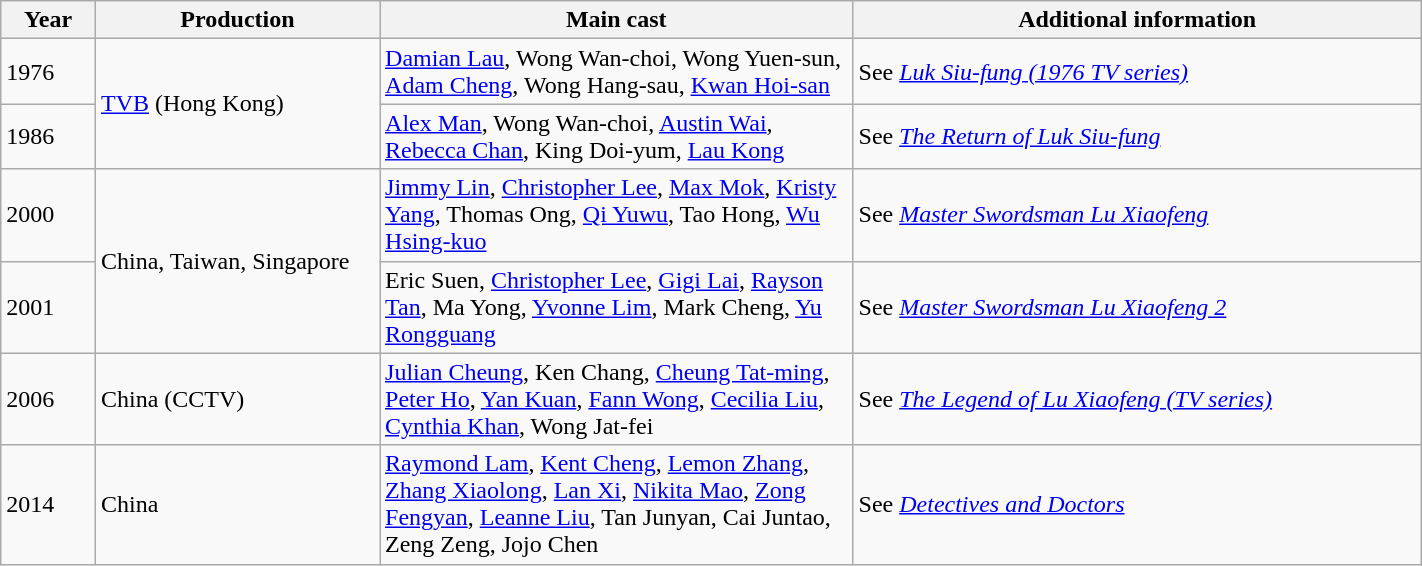<table class="wikitable" width=75%>
<tr>
<th width=5%>Year</th>
<th width=15%>Production</th>
<th width=25%>Main cast</th>
<th width=30%>Additional information</th>
</tr>
<tr>
<td>1976</td>
<td rowspan=2><a href='#'>TVB</a> (Hong Kong)</td>
<td><a href='#'>Damian Lau</a>, Wong Wan-choi, Wong Yuen-sun, <a href='#'>Adam Cheng</a>, Wong Hang-sau, <a href='#'>Kwan Hoi-san</a></td>
<td>See <em><a href='#'>Luk Siu-fung (1976 TV series)</a></em></td>
</tr>
<tr>
<td>1986</td>
<td><a href='#'>Alex Man</a>, Wong Wan-choi, <a href='#'>Austin Wai</a>, <a href='#'>Rebecca Chan</a>, King Doi-yum, <a href='#'>Lau Kong</a></td>
<td>See <em><a href='#'>The Return of Luk Siu-fung</a></em></td>
</tr>
<tr>
<td>2000</td>
<td rowspan=2>China, Taiwan, Singapore</td>
<td><a href='#'>Jimmy Lin</a>, <a href='#'>Christopher Lee</a>, <a href='#'>Max Mok</a>, <a href='#'>Kristy Yang</a>, Thomas Ong, <a href='#'>Qi Yuwu</a>, Tao Hong, <a href='#'>Wu Hsing-kuo</a></td>
<td>See <em><a href='#'>Master Swordsman Lu Xiaofeng</a></em></td>
</tr>
<tr>
<td>2001</td>
<td>Eric Suen, <a href='#'>Christopher Lee</a>, <a href='#'>Gigi Lai</a>, <a href='#'>Rayson Tan</a>, Ma Yong, <a href='#'>Yvonne Lim</a>, Mark Cheng, <a href='#'>Yu Rongguang</a></td>
<td>See <em><a href='#'>Master Swordsman Lu Xiaofeng 2</a></em></td>
</tr>
<tr>
<td>2006</td>
<td>China (CCTV)</td>
<td><a href='#'>Julian Cheung</a>, Ken Chang, <a href='#'>Cheung Tat-ming</a>, <a href='#'>Peter Ho</a>, <a href='#'>Yan Kuan</a>, <a href='#'>Fann Wong</a>, <a href='#'>Cecilia Liu</a>, <a href='#'>Cynthia Khan</a>, Wong Jat-fei</td>
<td>See <em><a href='#'>The Legend of Lu Xiaofeng (TV series)</a></em></td>
</tr>
<tr>
<td>2014</td>
<td>China</td>
<td><a href='#'>Raymond Lam</a>, <a href='#'>Kent Cheng</a>, <a href='#'>Lemon Zhang</a>, <a href='#'>Zhang Xiaolong</a>, <a href='#'>Lan Xi</a>, <a href='#'>Nikita Mao</a>, <a href='#'>Zong Fengyan</a>, <a href='#'>Leanne Liu</a>, Tan Junyan, Cai Juntao, Zeng Zeng, Jojo Chen</td>
<td>See <em><a href='#'>Detectives and Doctors</a></em></td>
</tr>
</table>
